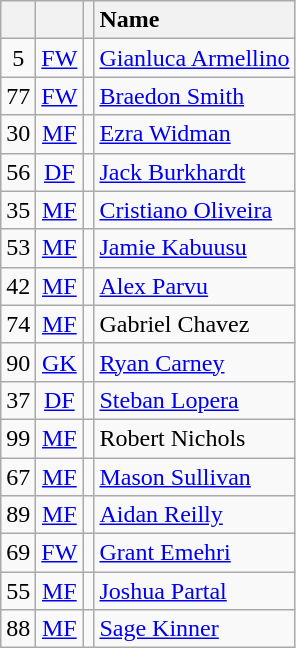<table class="wikitable sortable" style="text-align:center;">
<tr>
<th></th>
<th></th>
<th></th>
<th style="text-align:left;">Name</th>
</tr>
<tr>
<td>5</td>
<td><a href='#'>FW</a></td>
<td></td>
<td data-sort-value="Armellino, Gianluca" style="text-align:left;"><a href='#'>Gianluca Armellino</a></td>
</tr>
<tr>
<td>77</td>
<td><a href='#'>FW</a></td>
<td></td>
<td data-sort-value="Smith, Braedon" style="text-align:left;"><a href='#'>Braedon Smith</a></td>
</tr>
<tr>
<td>30</td>
<td><a href='#'>MF</a></td>
<td></td>
<td data-sort-value="Widman, Ezra" style="text-align:left;"><a href='#'>Ezra Widman</a></td>
</tr>
<tr>
<td>56</td>
<td><a href='#'>DF</a></td>
<td></td>
<td data-sort-value="Burkhardt, Jack" style="text-align:left;"><a href='#'>Jack Burkhardt</a></td>
</tr>
<tr>
<td>35</td>
<td><a href='#'>MF</a></td>
<td></td>
<td data-sort-value="Oliveira, Cristiano" style="text-align:left;"><a href='#'>Cristiano Oliveira</a></td>
</tr>
<tr>
<td>53</td>
<td><a href='#'>MF</a></td>
<td></td>
<td data-sort-value="Kabuusu, Jamie" style="text-align:left;"><a href='#'>Jamie Kabuusu</a></td>
</tr>
<tr>
<td>42</td>
<td><a href='#'>MF</a></td>
<td></td>
<td data-sort-value="Parvu, Alex" style="text-align:left;"><a href='#'>Alex Parvu</a></td>
</tr>
<tr>
<td>74</td>
<td><a href='#'>MF</a></td>
<td></td>
<td data-sort-value="Chavez, Gabriel" style="text-align:left;">Gabriel Chavez</td>
</tr>
<tr>
<td>90</td>
<td><a href='#'>GK</a></td>
<td></td>
<td data-sort-value="Carney, Ryan" style="text-align:left;"><a href='#'>Ryan Carney</a></td>
</tr>
<tr>
<td>37</td>
<td><a href='#'>DF</a></td>
<td></td>
<td data-sort-value="Lopera, Steban" style="text-align:left;"><a href='#'>Steban Lopera</a></td>
</tr>
<tr>
<td>99</td>
<td><a href='#'>MF</a></td>
<td></td>
<td data-sort-value="Nichols, Robert" style="text-align:left;">Robert Nichols</td>
</tr>
<tr>
<td>67</td>
<td><a href='#'>MF</a></td>
<td></td>
<td data-sort-value="Sullivan, Mason" style="text-align:left;"><a href='#'>Mason Sullivan</a></td>
</tr>
<tr>
<td>89</td>
<td><a href='#'>MF</a></td>
<td></td>
<td data-sort-value="Reilly, Aidan" style="text-align:left;"><a href='#'>Aidan Reilly</a></td>
</tr>
<tr>
<td>69</td>
<td><a href='#'>FW</a></td>
<td></td>
<td data-sort-value="Emehri, Grant" style="text-align:left;"><a href='#'>Grant Emehri</a></td>
</tr>
<tr>
<td>55</td>
<td><a href='#'>MF</a></td>
<td></td>
<td data-sort-value="Partal, Joshua" style="text-align:left;"><a href='#'>Joshua Partal</a></td>
</tr>
<tr>
<td>88</td>
<td><a href='#'>MF</a></td>
<td></td>
<td data-sort-value="Kinner, Sage" style="text-align:left;"><a href='#'>Sage Kinner</a></td>
</tr>
</table>
